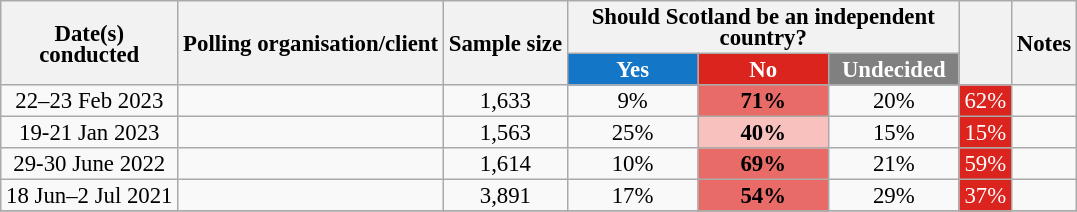<table class="wikitable sortable" style="text-align: center; line-height: 14px; font-size: 95%;">
<tr>
<th rowspan="2">Date(s)<br>conducted</th>
<th rowspan="2">Polling organisation/client</th>
<th rowspan="2">Sample size</th>
<th colspan="3">Should Scotland be an independent country?</th>
<th rowspan="2"></th>
<th rowspan="2">Notes</th>
</tr>
<tr>
<th class="unsortable" style="background:#1476c6; width: 80px; color: white;">Yes</th>
<th class="unsortable" style="background: #DC241F; width: 80px; color: white;">No</th>
<th class="unsortable" style="background: gray; width: 80px; color: white;">Undecided</th>
</tr>
<tr>
<td>22–23 Feb 2023</td>
<td></td>
<td>1,633</td>
<td>9%</td>
<td style="background: rgb(233, 107, 103);"><strong>71%</strong></td>
<td>20%</td>
<td style="background: #DC241F; color: white;">62%</td>
<td></td>
</tr>
<tr>
<td>19-21 Jan 2023</td>
<td></td>
<td>1,563</td>
<td>25%</td>
<td style="background: rgb(248, 193, 190);"><strong>40%</strong></td>
<td>15%</td>
<td style="background: #DC241F; color: white;">15%</td>
<td></td>
</tr>
<tr>
<td>29-30 June 2022</td>
<td></td>
<td>1,614</td>
<td>10%</td>
<td style="background: rgb(233, 107, 103);"><strong>69%</strong></td>
<td>21%</td>
<td style="background: #DC241F; color: white;">59%</td>
<td></td>
</tr>
<tr>
<td data-sort-value="2021-05-14">18 Jun–2 Jul 2021</td>
<td></td>
<td>3,891</td>
<td>17%</td>
<td style="background: rgb(233, 107, 103);"><strong>54%</strong></td>
<td>29%</td>
<td style="background: #DC241F; color: white;">37%</td>
<td></td>
</tr>
<tr>
</tr>
</table>
